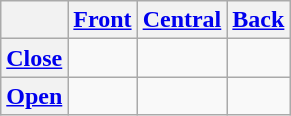<table class="wikitable" style="text-align: center;">
<tr>
<th></th>
<th><a href='#'>Front</a></th>
<th><a href='#'>Central</a></th>
<th><a href='#'>Back</a></th>
</tr>
<tr>
<th><a href='#'>Close</a></th>
<td></td>
<td></td>
<td></td>
</tr>
<tr>
<th><a href='#'>Open</a></th>
<td></td>
<td></td>
<td></td>
</tr>
</table>
